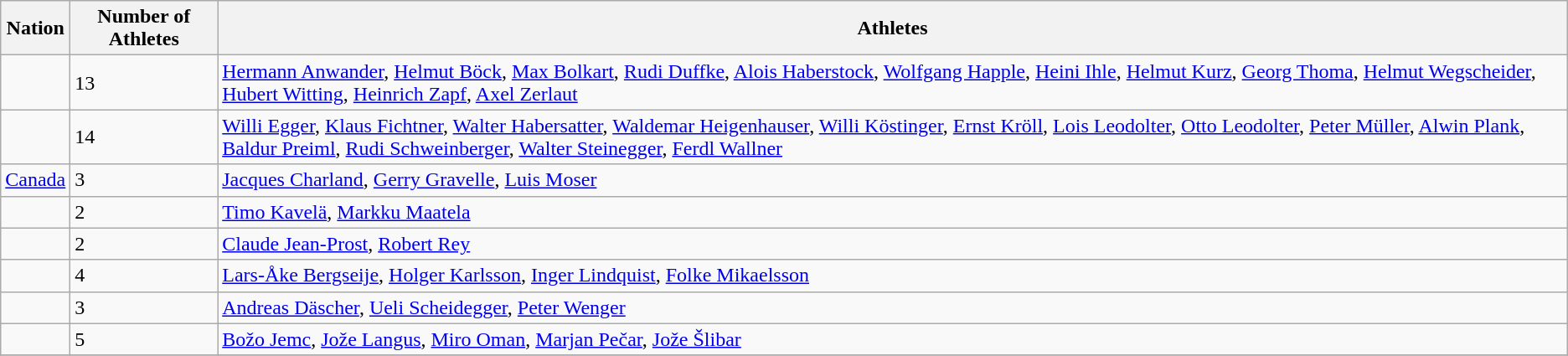<table class="wikitable sortable">
<tr>
<th class="unsortable">Nation</th>
<th>Number of Athletes</th>
<th class="unsortable">Athletes</th>
</tr>
<tr>
<td></td>
<td>13</td>
<td><a href='#'>Hermann Anwander</a>, <a href='#'>Helmut Böck</a>, <a href='#'>Max Bolkart</a>, <a href='#'>Rudi Duffke</a>, <a href='#'>Alois Haberstock</a>, <a href='#'>Wolfgang Happle</a>, <a href='#'>Heini Ihle</a>, <a href='#'>Helmut Kurz</a>, <a href='#'>Georg Thoma</a>, <a href='#'>Helmut Wegscheider</a>,  <a href='#'>Hubert Witting</a>, <a href='#'>Heinrich Zapf</a>, <a href='#'>Axel Zerlaut</a></td>
</tr>
<tr>
<td></td>
<td>14</td>
<td><a href='#'>Willi Egger</a>, <a href='#'>Klaus Fichtner</a>, <a href='#'>Walter Habersatter</a>, <a href='#'>Waldemar Heigenhauser</a>, <a href='#'>Willi Köstinger</a>, <a href='#'>Ernst Kröll</a>, <a href='#'>Lois Leodolter</a>, <a href='#'>Otto Leodolter</a>, <a href='#'>Peter Müller</a>, <a href='#'>Alwin Plank</a>, <a href='#'>Baldur Preiml</a>, <a href='#'>Rudi Schweinberger</a>, <a href='#'>Walter Steinegger</a>, <a href='#'>Ferdl Wallner</a></td>
</tr>
<tr>
<td> <a href='#'>Canada</a></td>
<td>3</td>
<td><a href='#'>Jacques Charland</a>, <a href='#'>Gerry Gravelle</a>, <a href='#'>Luis Moser</a></td>
</tr>
<tr>
<td></td>
<td>2</td>
<td><a href='#'>Timo Kavelä</a>, <a href='#'>Markku Maatela</a></td>
</tr>
<tr>
<td></td>
<td>2</td>
<td><a href='#'>Claude Jean-Prost</a>, <a href='#'>Robert Rey</a></td>
</tr>
<tr>
<td></td>
<td>4</td>
<td><a href='#'>Lars-Åke Bergseije</a>, <a href='#'>Holger Karlsson</a>, <a href='#'>Inger Lindquist</a>, <a href='#'>Folke Mikaelsson</a></td>
</tr>
<tr>
<td></td>
<td>3</td>
<td><a href='#'>Andreas Däscher</a>, <a href='#'>Ueli Scheidegger</a>, <a href='#'>Peter Wenger</a></td>
</tr>
<tr>
<td></td>
<td>5</td>
<td><a href='#'>Božo Jemc</a>, <a href='#'>Jože Langus</a>, <a href='#'>Miro Oman</a>, <a href='#'>Marjan Pečar</a>, <a href='#'>Jože Šlibar</a></td>
</tr>
<tr>
</tr>
</table>
